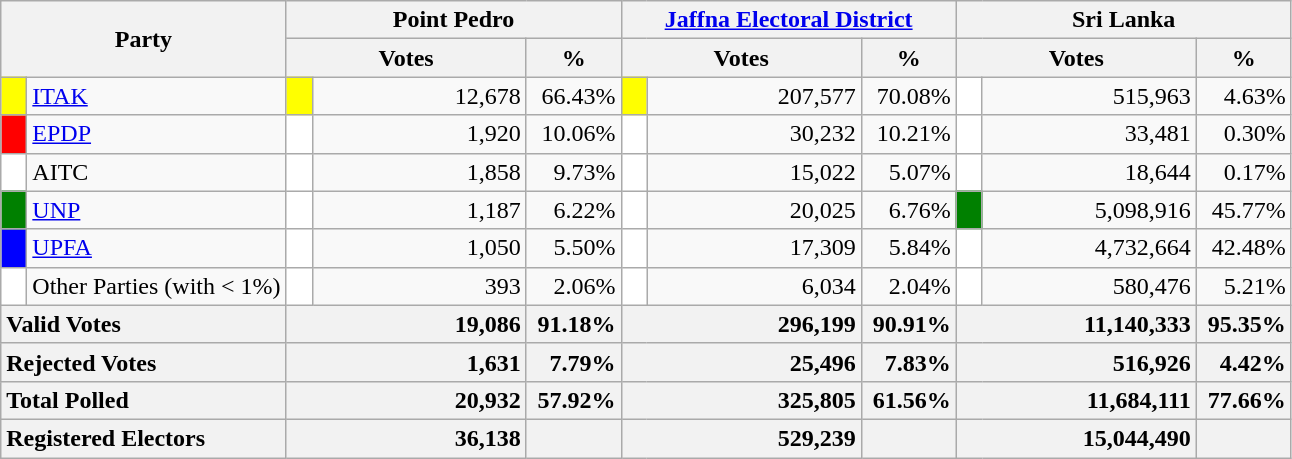<table class="wikitable">
<tr>
<th colspan="2" width="144px"rowspan="2">Party</th>
<th colspan="3" width="216px">Point Pedro</th>
<th colspan="3" width="216px"><a href='#'>Jaffna Electoral District</a></th>
<th colspan="3" width="216px">Sri Lanka</th>
</tr>
<tr>
<th colspan="2" width="144px">Votes</th>
<th>%</th>
<th colspan="2" width="144px">Votes</th>
<th>%</th>
<th colspan="2" width="144px">Votes</th>
<th>%</th>
</tr>
<tr>
<td style="background-color:yellow;" width="10px"></td>
<td style="text-align:left;"><a href='#'>ITAK</a></td>
<td style="background-color:yellow;" width="10px"></td>
<td style="text-align:right;">12,678</td>
<td style="text-align:right;">66.43%</td>
<td style="background-color:yellow;" width="10px"></td>
<td style="text-align:right;">207,577</td>
<td style="text-align:right;">70.08%</td>
<td style="background-color:white;" width="10px"></td>
<td style="text-align:right;">515,963</td>
<td style="text-align:right;">4.63%</td>
</tr>
<tr>
<td style="background-color:red;" width="10px"></td>
<td style="text-align:left;"><a href='#'>EPDP</a></td>
<td style="background-color:white;" width="10px"></td>
<td style="text-align:right;">1,920</td>
<td style="text-align:right;">10.06%</td>
<td style="background-color:white;" width="10px"></td>
<td style="text-align:right;">30,232</td>
<td style="text-align:right;">10.21%</td>
<td style="background-color:white;" width="10px"></td>
<td style="text-align:right;">33,481</td>
<td style="text-align:right;">0.30%</td>
</tr>
<tr>
<td style="background-color:white;" width="10px"></td>
<td style="text-align:left;">AITC</td>
<td style="background-color:white;" width="10px"></td>
<td style="text-align:right;">1,858</td>
<td style="text-align:right;">9.73%</td>
<td style="background-color:white;" width="10px"></td>
<td style="text-align:right;">15,022</td>
<td style="text-align:right;">5.07%</td>
<td style="background-color:white;" width="10px"></td>
<td style="text-align:right;">18,644</td>
<td style="text-align:right;">0.17%</td>
</tr>
<tr>
<td style="background-color:green;" width="10px"></td>
<td style="text-align:left;"><a href='#'>UNP</a></td>
<td style="background-color:white;" width="10px"></td>
<td style="text-align:right;">1,187</td>
<td style="text-align:right;">6.22%</td>
<td style="background-color:white;" width="10px"></td>
<td style="text-align:right;">20,025</td>
<td style="text-align:right;">6.76%</td>
<td style="background-color:green;" width="10px"></td>
<td style="text-align:right;">5,098,916</td>
<td style="text-align:right;">45.77%</td>
</tr>
<tr>
<td style="background-color:blue;" width="10px"></td>
<td style="text-align:left;"><a href='#'>UPFA</a></td>
<td style="background-color:white;" width="10px"></td>
<td style="text-align:right;">1,050</td>
<td style="text-align:right;">5.50%</td>
<td style="background-color:white;" width="10px"></td>
<td style="text-align:right;">17,309</td>
<td style="text-align:right;">5.84%</td>
<td style="background-color:white;" width="10px"></td>
<td style="text-align:right;">4,732,664</td>
<td style="text-align:right;">42.48%</td>
</tr>
<tr>
<td style="background-color:white;" width="10px"></td>
<td style="text-align:left;">Other Parties (with < 1%)</td>
<td style="background-color:white;" width="10px"></td>
<td style="text-align:right;">393</td>
<td style="text-align:right;">2.06%</td>
<td style="background-color:white;" width="10px"></td>
<td style="text-align:right;">6,034</td>
<td style="text-align:right;">2.04%</td>
<td style="background-color:white;" width="10px"></td>
<td style="text-align:right;">580,476</td>
<td style="text-align:right;">5.21%</td>
</tr>
<tr>
<th colspan="2" width="144px"style="text-align:left;">Valid Votes</th>
<th style="text-align:right;"colspan="2" width="144px">19,086</th>
<th style="text-align:right;">91.18%</th>
<th style="text-align:right;"colspan="2" width="144px">296,199</th>
<th style="text-align:right;">90.91%</th>
<th style="text-align:right;"colspan="2" width="144px">11,140,333</th>
<th style="text-align:right;">95.35%</th>
</tr>
<tr>
<th colspan="2" width="144px"style="text-align:left;">Rejected Votes</th>
<th style="text-align:right;"colspan="2" width="144px">1,631</th>
<th style="text-align:right;">7.79%</th>
<th style="text-align:right;"colspan="2" width="144px">25,496</th>
<th style="text-align:right;">7.83%</th>
<th style="text-align:right;"colspan="2" width="144px">516,926</th>
<th style="text-align:right;">4.42%</th>
</tr>
<tr>
<th colspan="2" width="144px"style="text-align:left;">Total Polled</th>
<th style="text-align:right;"colspan="2" width="144px">20,932</th>
<th style="text-align:right;">57.92%</th>
<th style="text-align:right;"colspan="2" width="144px">325,805</th>
<th style="text-align:right;">61.56%</th>
<th style="text-align:right;"colspan="2" width="144px">11,684,111</th>
<th style="text-align:right;">77.66%</th>
</tr>
<tr>
<th colspan="2" width="144px"style="text-align:left;">Registered Electors</th>
<th style="text-align:right;"colspan="2" width="144px">36,138</th>
<th></th>
<th style="text-align:right;"colspan="2" width="144px">529,239</th>
<th></th>
<th style="text-align:right;"colspan="2" width="144px">15,044,490</th>
<th></th>
</tr>
</table>
